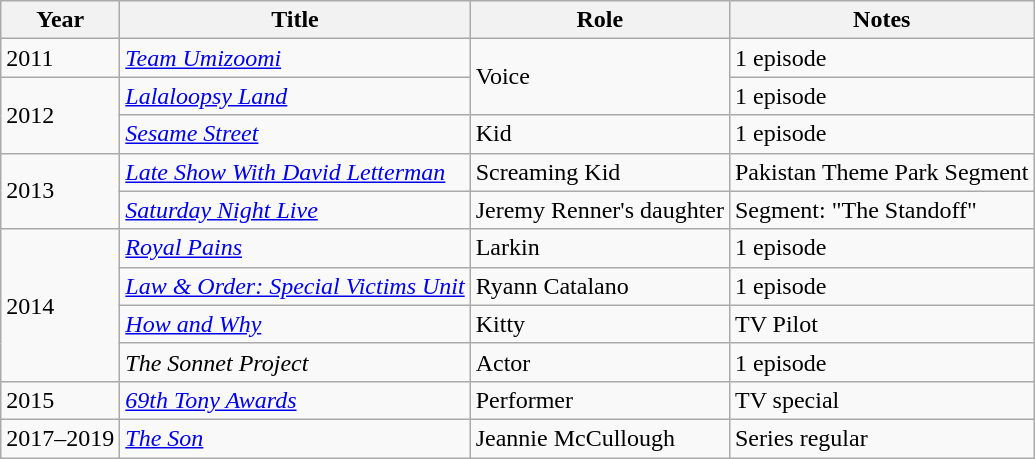<table class="wikitable sortable">
<tr>
<th>Year</th>
<th>Title</th>
<th>Role</th>
<th class="unsortable">Notes</th>
</tr>
<tr>
<td>2011</td>
<td><em><a href='#'>Team Umizoomi</a></em></td>
<td rowspan="2">Voice</td>
<td>1 episode</td>
</tr>
<tr>
<td rowspan="2">2012</td>
<td><em><a href='#'>Lalaloopsy Land</a></em></td>
<td>1 episode</td>
</tr>
<tr>
<td><em><a href='#'>Sesame Street</a></em></td>
<td>Kid</td>
<td>1 episode</td>
</tr>
<tr>
<td rowspan="2">2013</td>
<td><em><a href='#'>Late Show With David Letterman</a></em></td>
<td>Screaming Kid</td>
<td>Pakistan Theme Park Segment</td>
</tr>
<tr>
<td><em><a href='#'>Saturday Night Live</a></em></td>
<td>Jeremy Renner's daughter</td>
<td>Segment: "The Standoff"</td>
</tr>
<tr>
<td rowspan="4">2014</td>
<td><em><a href='#'>Royal Pains</a></em></td>
<td>Larkin</td>
<td>1 episode</td>
</tr>
<tr>
<td><em><a href='#'>Law & Order: Special Victims Unit</a></em></td>
<td>Ryann Catalano</td>
<td>1 episode</td>
</tr>
<tr>
<td><em><a href='#'>How and Why</a></em></td>
<td>Kitty</td>
<td>TV Pilot</td>
</tr>
<tr>
<td><em>The Sonnet Project</em></td>
<td>Actor</td>
<td>1 episode</td>
</tr>
<tr>
<td>2015</td>
<td><em><a href='#'>69th Tony Awards</a></em></td>
<td>Performer</td>
<td>TV special</td>
</tr>
<tr>
<td>2017–2019</td>
<td><em><a href='#'>The Son</a></em></td>
<td>Jeannie McCullough</td>
<td>Series regular</td>
</tr>
</table>
